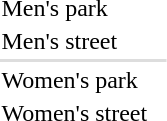<table>
<tr>
<td>Men's park<br></td>
<td></td>
<td></td>
<td></td>
</tr>
<tr>
<td>Men's street<br></td>
<td></td>
<td></td>
<td></td>
</tr>
<tr bgcolor=#ddd>
<td colspan=5></td>
</tr>
<tr>
<td>Women's park<br></td>
<td></td>
<td></td>
<td></td>
</tr>
<tr>
<td>Women's street<br></td>
<td></td>
<td></td>
<td></td>
</tr>
</table>
